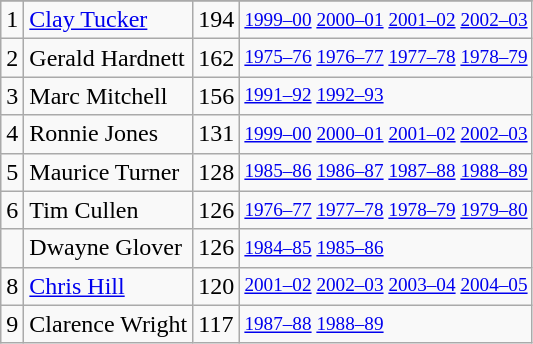<table class="wikitable">
<tr>
</tr>
<tr>
<td>1</td>
<td><a href='#'>Clay Tucker</a></td>
<td>194</td>
<td style="font-size:80%;"><a href='#'>1999–00</a> <a href='#'>2000–01</a> <a href='#'>2001–02</a> <a href='#'>2002–03</a></td>
</tr>
<tr>
<td>2</td>
<td>Gerald Hardnett</td>
<td>162</td>
<td style="font-size:80%;"><a href='#'>1975–76</a> <a href='#'>1976–77</a> <a href='#'>1977–78</a> <a href='#'>1978–79</a></td>
</tr>
<tr>
<td>3</td>
<td>Marc Mitchell</td>
<td>156</td>
<td style="font-size:80%;"><a href='#'>1991–92</a> <a href='#'>1992–93</a></td>
</tr>
<tr>
<td>4</td>
<td>Ronnie Jones</td>
<td>131</td>
<td style="font-size:80%;"><a href='#'>1999–00</a> <a href='#'>2000–01</a> <a href='#'>2001–02</a> <a href='#'>2002–03</a></td>
</tr>
<tr>
<td>5</td>
<td>Maurice Turner</td>
<td>128</td>
<td style="font-size:80%;"><a href='#'>1985–86</a> <a href='#'>1986–87</a> <a href='#'>1987–88</a> <a href='#'>1988–89</a></td>
</tr>
<tr>
<td>6</td>
<td>Tim Cullen</td>
<td>126</td>
<td style="font-size:80%;"><a href='#'>1976–77</a> <a href='#'>1977–78</a> <a href='#'>1978–79</a> <a href='#'>1979–80</a></td>
</tr>
<tr>
<td></td>
<td>Dwayne Glover</td>
<td>126</td>
<td style="font-size:80%;"><a href='#'>1984–85</a> <a href='#'>1985–86</a></td>
</tr>
<tr>
<td>8</td>
<td><a href='#'>Chris Hill</a></td>
<td>120</td>
<td style="font-size:80%;"><a href='#'>2001–02</a> <a href='#'>2002–03</a> <a href='#'>2003–04</a> <a href='#'>2004–05</a></td>
</tr>
<tr>
<td>9</td>
<td>Clarence Wright</td>
<td>117</td>
<td style="font-size:80%;"><a href='#'>1987–88</a> <a href='#'>1988–89</a></td>
</tr>
</table>
